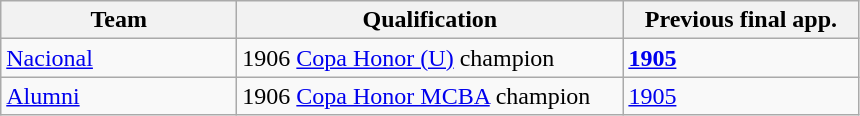<table class="wikitable">
<tr>
<th width=150px>Team</th>
<th width=250px>Qualification</th>
<th width=150px>Previous final app.</th>
</tr>
<tr>
<td> <a href='#'>Nacional</a></td>
<td>1906 <a href='#'>Copa Honor (U)</a> champion</td>
<td><strong><a href='#'>1905</a></strong></td>
</tr>
<tr>
<td> <a href='#'>Alumni</a></td>
<td>1906 <a href='#'>Copa Honor MCBA</a> champion</td>
<td><a href='#'>1905</a></td>
</tr>
</table>
